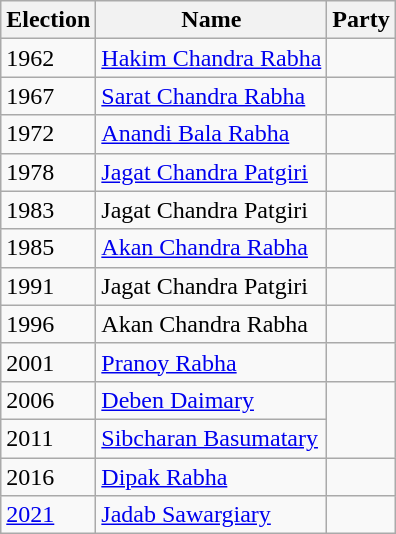<table class="wikitable sortable">
<tr>
<th>Election</th>
<th>Name</th>
<th colspan=2>Party</th>
</tr>
<tr>
<td>1962</td>
<td><a href='#'>Hakim Chandra Rabha</a></td>
<td></td>
</tr>
<tr>
<td>1967</td>
<td><a href='#'>Sarat Chandra Rabha</a></td>
<td></td>
</tr>
<tr>
<td>1972</td>
<td><a href='#'>Anandi Bala Rabha</a></td>
<td></td>
</tr>
<tr>
<td>1978</td>
<td><a href='#'>Jagat Chandra Patgiri</a></td>
<td></td>
</tr>
<tr>
<td>1983</td>
<td>Jagat Chandra Patgiri</td>
<td></td>
</tr>
<tr>
<td>1985</td>
<td><a href='#'>Akan Chandra Rabha</a></td>
<td></td>
</tr>
<tr>
<td>1991</td>
<td>Jagat Chandra Patgiri</td>
<td></td>
</tr>
<tr>
<td>1996</td>
<td>Akan Chandra Rabha</td>
<td></td>
</tr>
<tr>
<td>2001</td>
<td><a href='#'>Pranoy Rabha</a></td>
<td></td>
</tr>
<tr>
<td>2006</td>
<td><a href='#'>Deben Daimary</a></td>
</tr>
<tr>
<td>2011</td>
<td><a href='#'>Sibcharan Basumatary</a></td>
</tr>
<tr>
<td>2016</td>
<td><a href='#'>Dipak Rabha</a></td>
<td></td>
</tr>
<tr>
<td><a href='#'>2021</a></td>
<td><a href='#'>Jadab Sawargiary</a></td>
<td></td>
</tr>
</table>
